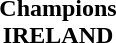<table cellspacing=0 width=100%>
<tr>
<td align=center></td>
</tr>
<tr>
<td align=center><strong>Champions<br>IRELAND</strong></td>
</tr>
</table>
